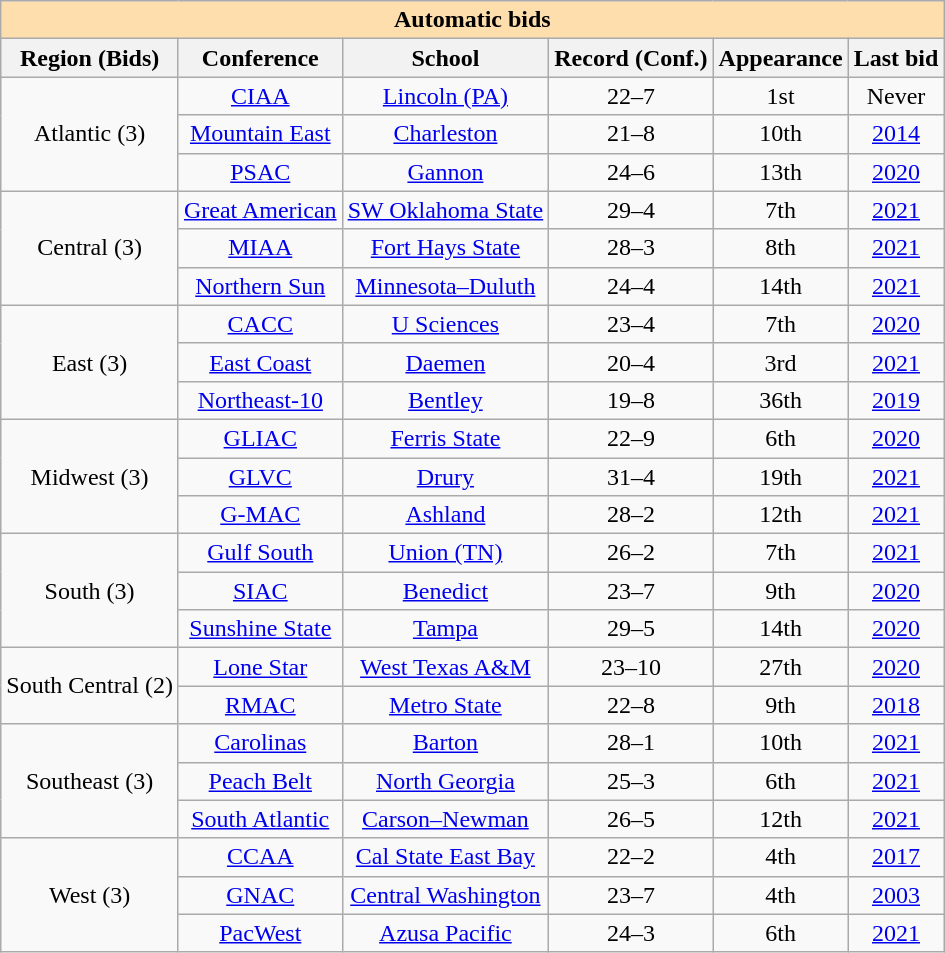<table class="wikitable sortable" style="text-align:center;">
<tr>
<th colspan="6" style="background:#ffdead;">Automatic bids</th>
</tr>
<tr>
<th>Region (Bids)</th>
<th>Conference</th>
<th>School</th>
<th>Record (Conf.)</th>
<th>Appearance</th>
<th>Last bid</th>
</tr>
<tr>
<td rowspan=3>Atlantic (3)</td>
<td><a href='#'>CIAA</a></td>
<td><a href='#'>Lincoln (PA)</a></td>
<td align=center>22–7</td>
<td align=center>1st</td>
<td align=center>Never</td>
</tr>
<tr>
<td><a href='#'>Mountain East</a></td>
<td><a href='#'>Charleston</a></td>
<td align=center>21–8</td>
<td align=center>10th</td>
<td align=center><a href='#'>2014</a></td>
</tr>
<tr>
<td><a href='#'>PSAC</a></td>
<td><a href='#'>Gannon</a></td>
<td align=center>24–6</td>
<td align=center>13th</td>
<td align=center><a href='#'>2020</a></td>
</tr>
<tr>
<td rowspan=3>Central (3)</td>
<td><a href='#'>Great American</a></td>
<td><a href='#'>SW Oklahoma State</a></td>
<td align=center>29–4</td>
<td align=center>7th</td>
<td align=center><a href='#'>2021</a></td>
</tr>
<tr>
<td><a href='#'>MIAA</a></td>
<td><a href='#'>Fort Hays State</a></td>
<td align=center>28–3</td>
<td align=center>8th</td>
<td align=center><a href='#'>2021</a></td>
</tr>
<tr>
<td><a href='#'>Northern Sun</a></td>
<td><a href='#'>Minnesota–Duluth</a></td>
<td align=center>24–4</td>
<td align=center>14th</td>
<td align=center><a href='#'>2021</a></td>
</tr>
<tr>
<td rowspan=3>East (3)</td>
<td><a href='#'>CACC</a></td>
<td><a href='#'>U Sciences</a></td>
<td align=center>23–4</td>
<td align=center>7th</td>
<td align=center><a href='#'>2020</a></td>
</tr>
<tr>
<td><a href='#'>East Coast</a></td>
<td><a href='#'>Daemen</a></td>
<td align=center>20–4</td>
<td align=center>3rd</td>
<td align=center><a href='#'>2021</a></td>
</tr>
<tr>
<td><a href='#'>Northeast-10</a></td>
<td><a href='#'>Bentley</a></td>
<td align=center>19–8</td>
<td align=center>36th</td>
<td align=center><a href='#'>2019</a></td>
</tr>
<tr>
<td rowspan=3>Midwest (3)</td>
<td><a href='#'>GLIAC</a></td>
<td><a href='#'>Ferris State</a></td>
<td align=center>22–9</td>
<td align=center>6th</td>
<td align=center><a href='#'>2020</a></td>
</tr>
<tr>
<td><a href='#'>GLVC</a></td>
<td><a href='#'>Drury</a></td>
<td align=center>31–4</td>
<td align=center>19th</td>
<td align=center><a href='#'>2021</a></td>
</tr>
<tr>
<td><a href='#'>G-MAC</a></td>
<td><a href='#'>Ashland</a></td>
<td align=center>28–2</td>
<td align=center>12th</td>
<td align=center><a href='#'>2021</a></td>
</tr>
<tr>
<td rowspan=3>South (3)</td>
<td><a href='#'>Gulf South</a></td>
<td><a href='#'>Union (TN)</a></td>
<td align=center>26–2</td>
<td align=center>7th</td>
<td align=center><a href='#'>2021</a></td>
</tr>
<tr>
<td><a href='#'>SIAC</a></td>
<td><a href='#'>Benedict</a></td>
<td align=center>23–7</td>
<td align=center>9th</td>
<td align=center><a href='#'>2020</a></td>
</tr>
<tr>
<td><a href='#'>Sunshine State</a></td>
<td><a href='#'>Tampa</a></td>
<td align=center>29–5</td>
<td align=center>14th</td>
<td align=center><a href='#'>2020</a></td>
</tr>
<tr>
<td rowspan=2>South Central (2)</td>
<td><a href='#'>Lone Star</a></td>
<td><a href='#'>West Texas A&M</a></td>
<td align=center>23–10</td>
<td align=center>27th</td>
<td align=center><a href='#'>2020</a></td>
</tr>
<tr>
<td><a href='#'>RMAC</a></td>
<td><a href='#'>Metro State</a></td>
<td align=center>22–8</td>
<td align=center>9th</td>
<td align=center><a href='#'>2018</a></td>
</tr>
<tr>
<td rowspan=3>Southeast (3)</td>
<td><a href='#'>Carolinas</a></td>
<td><a href='#'>Barton</a></td>
<td align=center>28–1</td>
<td align=center>10th</td>
<td align=center><a href='#'>2021</a></td>
</tr>
<tr>
<td><a href='#'>Peach Belt</a></td>
<td><a href='#'>North Georgia</a></td>
<td align=center>25–3</td>
<td align=center>6th</td>
<td align=center><a href='#'>2021</a></td>
</tr>
<tr>
<td><a href='#'>South Atlantic</a></td>
<td><a href='#'>Carson–Newman</a></td>
<td align=center>26–5</td>
<td align=center>12th</td>
<td align=center><a href='#'>2021</a></td>
</tr>
<tr>
<td rowspan=3>West (3)</td>
<td><a href='#'>CCAA</a></td>
<td><a href='#'>Cal State East Bay</a></td>
<td align=center>22–2</td>
<td align=center>4th</td>
<td align=center><a href='#'>2017</a></td>
</tr>
<tr>
<td><a href='#'>GNAC</a></td>
<td><a href='#'>Central Washington</a></td>
<td align=center>23–7</td>
<td align=center>4th</td>
<td align=center><a href='#'>2003</a></td>
</tr>
<tr>
<td><a href='#'>PacWest</a></td>
<td><a href='#'>Azusa Pacific</a></td>
<td align=center>24–3</td>
<td align=center>6th</td>
<td align=center><a href='#'>2021</a></td>
</tr>
</table>
